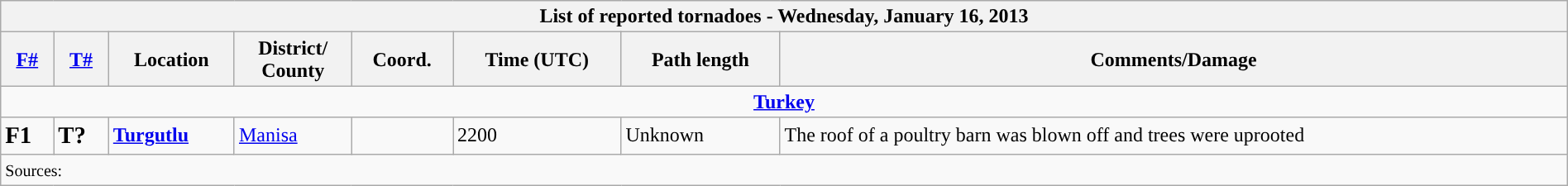<table class="wikitable collapsible" width="100%">
<tr>
<th colspan="8">List of reported tornadoes - Wednesday, January 16, 2013</th>
</tr>
<tr>
<th><a href='#'>F#</a></th>
<th><a href='#'>T#</a></th>
<th>Location</th>
<th>District/<br>County</th>
<th>Coord.</th>
<th>Time (UTC)</th>
<th>Path length</th>
<th>Comments/Damage</th>
</tr>
<tr>
<td colspan="8" align=center><strong><a href='#'>Turkey</a></strong></td>
</tr>
<tr>
<td><big><strong>F1</strong></big></td>
<td><big><strong>T?</strong></big></td>
<td><strong><a href='#'>Turgutlu</a></strong></td>
<td><a href='#'>Manisa</a></td>
<td></td>
<td>2200</td>
<td>Unknown</td>
<td>The roof of a poultry barn was blown off and trees were uprooted</td>
</tr>
<tr>
<td colspan="8"><small>Sources:  </small></td>
</tr>
</table>
